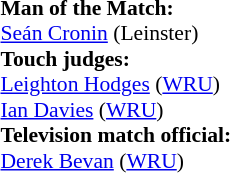<table style="width:100%; font-size:90%;">
<tr>
<td><br><strong>Man of the Match:</strong>
<br> <a href='#'>Seán Cronin</a> (Leinster)<br><strong>Touch judges:</strong>
<br><a href='#'>Leighton Hodges</a> (<a href='#'>WRU</a>)
<br><a href='#'>Ian Davies</a> (<a href='#'>WRU</a>)
<br><strong>Television match official:</strong>
<br><a href='#'>Derek Bevan</a> (<a href='#'>WRU</a>)</td>
</tr>
</table>
